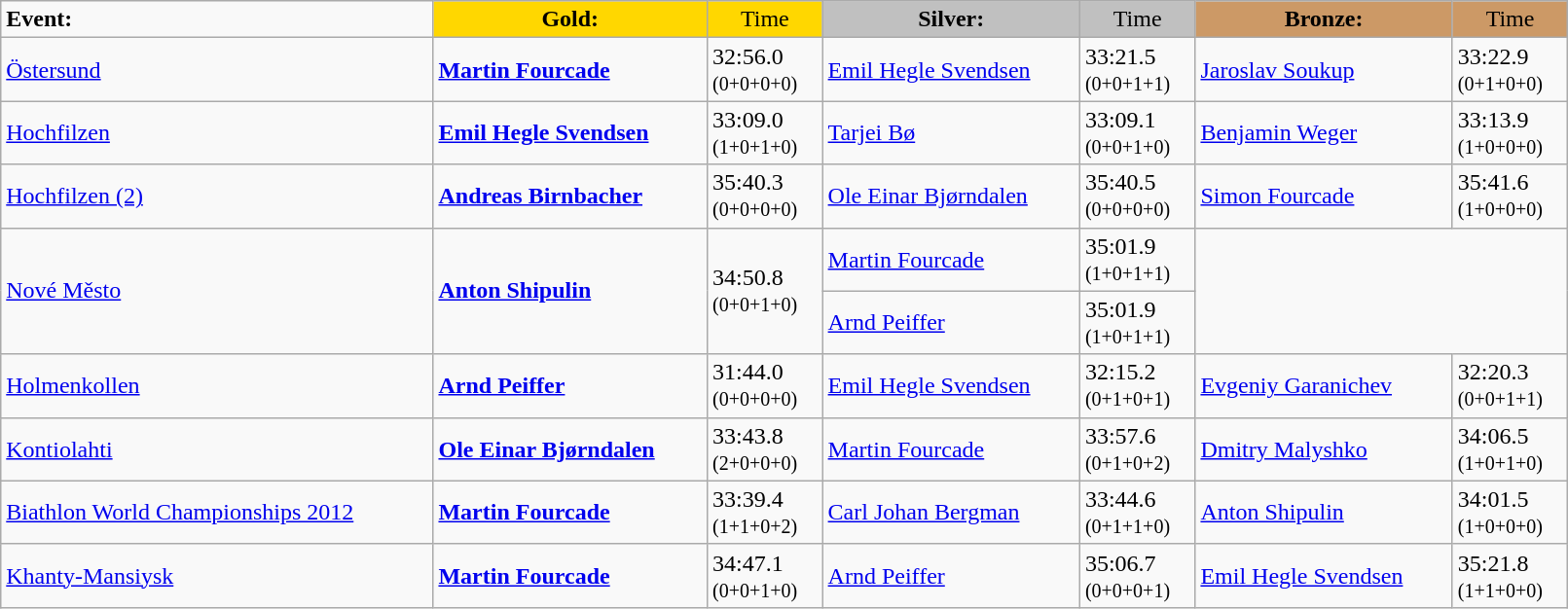<table class="wikitable" width=85%>
<tr>
<td><strong>Event:</strong></td>
<td style="text-align:center;background-color:gold;"><strong>Gold:</strong></td>
<td style="text-align:center;background-color:gold;">Time</td>
<td style="text-align:center;background-color:silver;"><strong>Silver:</strong></td>
<td style="text-align:center;background-color:silver;">Time</td>
<td style="text-align:center;background-color:#CC9966;"><strong>Bronze:</strong></td>
<td style="text-align:center;background-color:#CC9966;">Time</td>
</tr>
<tr>
<td><a href='#'>Östersund</a><br></td>
<td><strong><a href='#'>Martin Fourcade</a></strong><br><small></small></td>
<td>32:56.0<br><small>(0+0+0+0)</small></td>
<td><a href='#'>Emil Hegle Svendsen</a><br><small></small></td>
<td>33:21.5<br><small>(0+0+1+1)</small></td>
<td><a href='#'>Jaroslav Soukup</a><br><small></small></td>
<td>33:22.9<br><small>(0+1+0+0)</small></td>
</tr>
<tr>
<td><a href='#'>Hochfilzen</a><br></td>
<td><strong><a href='#'>Emil Hegle Svendsen</a></strong><br><small></small></td>
<td>33:09.0<br><small>(1+0+1+0)</small></td>
<td><a href='#'>Tarjei Bø</a><br><small></small></td>
<td>33:09.1<br><small>(0+0+1+0)</small></td>
<td><a href='#'>Benjamin Weger</a><br><small></small></td>
<td>33:13.9<br><small>(1+0+0+0)</small></td>
</tr>
<tr>
<td><a href='#'>Hochfilzen (2)</a><br></td>
<td><strong><a href='#'>Andreas Birnbacher</a></strong><br><small></small></td>
<td>35:40.3<br><small>(0+0+0+0)</small></td>
<td><a href='#'>Ole Einar Bjørndalen</a><br><small></small></td>
<td>35:40.5<br><small>(0+0+0+0)</small></td>
<td><a href='#'>Simon Fourcade</a><br><small></small></td>
<td>35:41.6<br><small>(1+0+0+0)</small></td>
</tr>
<tr>
<td rowspan=2><a href='#'>Nové Město</a><br><em></em></td>
<td rowspan=2><strong><a href='#'>Anton Shipulin</a></strong><br><small></small></td>
<td rowspan=2>34:50.8<br><small>(0+0+1+0)</small></td>
<td><a href='#'>Martin Fourcade</a><br><small></small></td>
<td>35:01.9<br><small>(1+0+1+1)</small></td>
</tr>
<tr>
<td><a href='#'>Arnd Peiffer</a><br><small></small></td>
<td>35:01.9<br><small>(1+0+1+1)</small></td>
</tr>
<tr>
<td><a href='#'>Holmenkollen</a><br></td>
<td><strong><a href='#'>Arnd Peiffer</a></strong><br><small></small></td>
<td>31:44.0<br><small>(0+0+0+0)</small></td>
<td><a href='#'>Emil Hegle Svendsen</a><br><small></small></td>
<td>32:15.2<br><small>(0+1+0+1)</small></td>
<td><a href='#'>Evgeniy Garanichev</a><br><small></small></td>
<td>32:20.3<br><small>(0+0+1+1)</small></td>
</tr>
<tr>
<td><a href='#'>Kontiolahti</a><br></td>
<td><strong><a href='#'>Ole Einar Bjørndalen</a></strong><br><small></small></td>
<td>33:43.8<br><small>(2+0+0+0)</small></td>
<td><a href='#'>Martin Fourcade</a><br><small></small></td>
<td>33:57.6<br><small>(0+1+0+2)</small></td>
<td><a href='#'>Dmitry Malyshko</a><br><small></small></td>
<td>34:06.5<br><small>(1+0+1+0)</small></td>
</tr>
<tr>
<td><a href='#'>Biathlon World Championships 2012</a><br></td>
<td><strong><a href='#'>Martin Fourcade</a></strong> <br><small></small></td>
<td>33:39.4<br><small>(1+1+0+2)</small></td>
<td><a href='#'>Carl Johan Bergman</a><br><small></small></td>
<td>33:44.6<br><small>(0+1+1+0)</small></td>
<td><a href='#'>Anton Shipulin</a><br><small></small></td>
<td>34:01.5<br><small>(1+0+0+0)</small></td>
</tr>
<tr>
<td><a href='#'>Khanty-Mansiysk</a><br></td>
<td><strong><a href='#'>Martin Fourcade</a></strong> <br><small></small></td>
<td>34:47.1<br><small>(0+0+1+0)</small></td>
<td><a href='#'>Arnd Peiffer</a><br><small></small></td>
<td>35:06.7<br><small>(0+0+0+1)</small></td>
<td><a href='#'>Emil Hegle Svendsen</a><br><small></small></td>
<td>35:21.8<br><small>(1+1+0+0)</small></td>
</tr>
</table>
